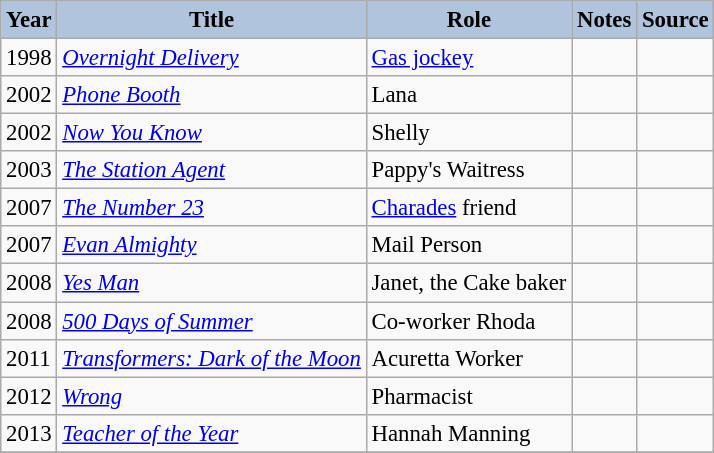<table class="wikitable sortable plainrowheaders" style="width=95%;  font-size: 95%;">
<tr>
<th style="background:#b0c4de;">Year</th>
<th style="background:#b0c4de;">Title</th>
<th style="background:#b0c4de;">Role</th>
<th style="background:#b0c4de;" class="unsortable">Notes</th>
<th style="background:#b0c4de;" class="unsortable">Source</th>
</tr>
<tr>
<td>1998</td>
<td><em><a href='#'>Overnight Delivery</a></em></td>
<td><a href='#'>Gas jockey</a></td>
<td></td>
<td></td>
</tr>
<tr>
<td>2002</td>
<td><em><a href='#'>Phone Booth</a></em></td>
<td>Lana</td>
<td></td>
<td></td>
</tr>
<tr>
<td>2002</td>
<td><em><a href='#'>Now You Know</a></em></td>
<td>Shelly</td>
<td></td>
<td></td>
</tr>
<tr>
<td>2003</td>
<td><em><a href='#'>The Station Agent</a></em></td>
<td>Pappy's Waitress</td>
<td></td>
<td></td>
</tr>
<tr>
<td>2007</td>
<td><em><a href='#'>The Number 23</a></em></td>
<td><a href='#'>Charades</a> friend</td>
<td></td>
<td></td>
</tr>
<tr>
<td>2007</td>
<td><em><a href='#'>Evan Almighty</a></em></td>
<td>Mail Person</td>
<td></td>
<td></td>
</tr>
<tr>
<td>2008</td>
<td><em><a href='#'>Yes Man</a></em></td>
<td>Janet, the Cake baker</td>
<td></td>
<td></td>
</tr>
<tr>
<td>2008</td>
<td><em><a href='#'>500 Days of Summer</a></em></td>
<td>Co-worker Rhoda</td>
<td></td>
<td></td>
</tr>
<tr>
<td>2011</td>
<td><em><a href='#'>Transformers: Dark of the Moon</a></em></td>
<td>Acuretta Worker</td>
<td></td>
<td></td>
</tr>
<tr>
<td>2012</td>
<td><em><a href='#'>Wrong</a></em></td>
<td>Pharmacist</td>
<td></td>
<td></td>
</tr>
<tr>
<td>2013</td>
<td><em><a href='#'>Teacher of the Year</a></em></td>
<td>Hannah Manning</td>
<td></td>
<td></td>
</tr>
<tr>
</tr>
</table>
